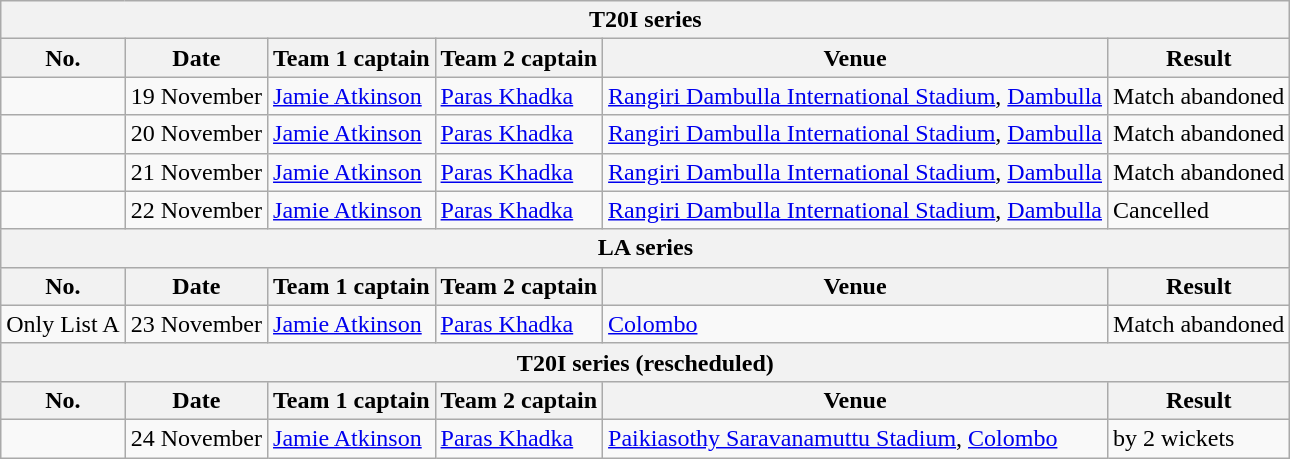<table class="wikitable">
<tr>
<th colspan="9">T20I series</th>
</tr>
<tr>
<th>No.</th>
<th>Date</th>
<th>Team 1 captain</th>
<th>Team 2 captain</th>
<th>Venue</th>
<th>Result</th>
</tr>
<tr>
<td></td>
<td>19 November</td>
<td><a href='#'>Jamie Atkinson</a></td>
<td><a href='#'>Paras Khadka</a></td>
<td><a href='#'>Rangiri Dambulla International Stadium</a>, <a href='#'>Dambulla</a></td>
<td>Match abandoned</td>
</tr>
<tr>
<td></td>
<td>20 November</td>
<td><a href='#'>Jamie Atkinson</a></td>
<td><a href='#'>Paras Khadka</a></td>
<td><a href='#'>Rangiri Dambulla International Stadium</a>, <a href='#'>Dambulla</a></td>
<td>Match abandoned</td>
</tr>
<tr>
<td></td>
<td>21 November</td>
<td><a href='#'>Jamie Atkinson</a></td>
<td><a href='#'>Paras Khadka</a></td>
<td><a href='#'>Rangiri Dambulla International Stadium</a>, <a href='#'>Dambulla</a></td>
<td>Match abandoned</td>
</tr>
<tr>
<td></td>
<td>22 November</td>
<td><a href='#'>Jamie Atkinson</a></td>
<td><a href='#'>Paras Khadka</a></td>
<td><a href='#'>Rangiri Dambulla International Stadium</a>, <a href='#'>Dambulla</a></td>
<td>Cancelled</td>
</tr>
<tr>
<th colspan="9">LA series</th>
</tr>
<tr>
<th>No.</th>
<th>Date</th>
<th>Team 1 captain</th>
<th>Team 2 captain</th>
<th>Venue</th>
<th>Result</th>
</tr>
<tr>
<td>Only List A</td>
<td>23 November</td>
<td><a href='#'>Jamie Atkinson</a></td>
<td><a href='#'>Paras Khadka</a></td>
<td><a href='#'>Colombo</a></td>
<td>Match abandoned</td>
</tr>
<tr>
<th colspan="9">T20I series (rescheduled)</th>
</tr>
<tr>
<th>No.</th>
<th>Date</th>
<th>Team 1 captain</th>
<th>Team 2 captain</th>
<th>Venue</th>
<th>Result</th>
</tr>
<tr>
<td></td>
<td>24 November</td>
<td><a href='#'>Jamie Atkinson</a></td>
<td><a href='#'>Paras Khadka</a></td>
<td><a href='#'>Paikiasothy Saravanamuttu Stadium</a>, <a href='#'>Colombo</a></td>
<td> by 2 wickets</td>
</tr>
</table>
